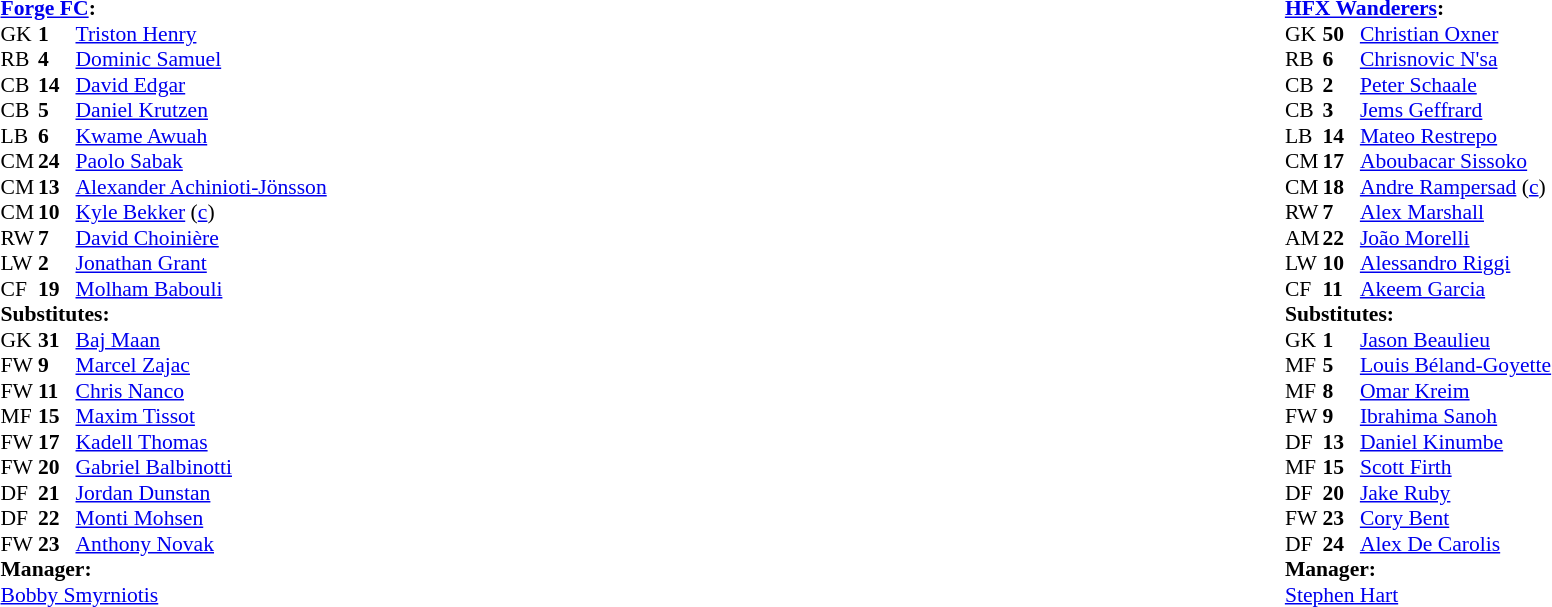<table style="width:100%;">
<tr>
<td style="vertical-align:top; width:40%;"><br><table style="font-size: 90%" cellspacing="0" cellpadding="0">
<tr>
<td colspan="4"><strong><a href='#'>Forge FC</a>:</strong></td>
</tr>
<tr>
<th width=25></th>
<th width=25></th>
</tr>
<tr>
<td>GK</td>
<td><strong>1</strong></td>
<td> <a href='#'>Triston Henry</a></td>
</tr>
<tr>
<td>RB</td>
<td><strong>4</strong></td>
<td> <a href='#'>Dominic Samuel</a></td>
</tr>
<tr>
<td>CB</td>
<td><strong>14</strong></td>
<td> <a href='#'>David Edgar</a></td>
<td></td>
</tr>
<tr>
<td>CB</td>
<td><strong>5</strong></td>
<td> <a href='#'>Daniel Krutzen</a></td>
</tr>
<tr>
<td>LB</td>
<td><strong>6</strong></td>
<td> <a href='#'>Kwame Awuah</a></td>
</tr>
<tr>
<td>CM</td>
<td><strong>24</strong></td>
<td> <a href='#'>Paolo Sabak</a></td>
<td></td>
<td></td>
</tr>
<tr>
<td>CM</td>
<td><strong>13</strong></td>
<td> <a href='#'>Alexander Achinioti-Jönsson</a></td>
</tr>
<tr>
<td>CM</td>
<td><strong>10</strong></td>
<td> <a href='#'>Kyle Bekker</a> (<a href='#'>c</a>)</td>
</tr>
<tr>
<td>RW</td>
<td><strong>7</strong></td>
<td> <a href='#'>David Choinière</a></td>
<td></td>
<td></td>
</tr>
<tr>
<td>LW</td>
<td><strong>2</strong></td>
<td> <a href='#'>Jonathan Grant</a></td>
<td></td>
<td></td>
</tr>
<tr>
<td>CF</td>
<td><strong>19</strong></td>
<td> <a href='#'>Molham Babouli</a></td>
<td></td>
<td></td>
</tr>
<tr>
<td colspan="3"><strong>Substitutes:</strong></td>
</tr>
<tr>
<td>GK</td>
<td><strong>31</strong></td>
<td> <a href='#'>Baj Maan</a></td>
</tr>
<tr>
<td>FW</td>
<td><strong>9</strong></td>
<td> <a href='#'>Marcel Zajac</a></td>
</tr>
<tr>
<td>FW</td>
<td><strong>11</strong></td>
<td> <a href='#'>Chris Nanco</a></td>
</tr>
<tr>
<td>MF</td>
<td><strong>15</strong></td>
<td> <a href='#'>Maxim Tissot</a></td>
<td></td>
<td></td>
</tr>
<tr>
<td>FW</td>
<td><strong>17</strong></td>
<td> <a href='#'>Kadell Thomas</a></td>
<td></td>
<td></td>
</tr>
<tr>
<td>FW</td>
<td><strong>20</strong></td>
<td> <a href='#'>Gabriel Balbinotti</a></td>
</tr>
<tr>
<td>DF</td>
<td><strong>21</strong></td>
<td> <a href='#'>Jordan Dunstan</a></td>
<td></td>
<td></td>
</tr>
<tr>
<td>DF</td>
<td><strong>22</strong></td>
<td> <a href='#'>Monti Mohsen</a></td>
</tr>
<tr>
<td>FW</td>
<td><strong>23</strong></td>
<td> <a href='#'>Anthony Novak</a></td>
<td></td>
<td></td>
</tr>
<tr>
<td colspan=3><strong>Manager:</strong><br> <a href='#'>Bobby Smyrniotis</a></td>
</tr>
<tr>
<td colspan=4></td>
</tr>
</table>
</td>
<td valign="top"></td>
<td valign="top" width="50%"><br><table cellspacing="0" cellpadding="0" style="font-size:90%; margin:auto;">
<tr>
<td colspan="4"><strong><a href='#'>HFX Wanderers</a>:</strong></td>
</tr>
<tr>
<th width=25></th>
<th width=25></th>
</tr>
<tr>
<td>GK</td>
<td><strong>50</strong></td>
<td> <a href='#'>Christian Oxner</a></td>
</tr>
<tr>
<td>RB</td>
<td><strong>6</strong></td>
<td> <a href='#'>Chrisnovic N'sa</a></td>
</tr>
<tr>
<td>CB</td>
<td><strong>2</strong></td>
<td> <a href='#'>Peter Schaale</a></td>
</tr>
<tr>
<td>CB</td>
<td><strong>3</strong></td>
<td> <a href='#'>Jems Geffrard</a></td>
</tr>
<tr>
<td>LB</td>
<td><strong>14</strong></td>
<td> <a href='#'>Mateo Restrepo</a></td>
</tr>
<tr>
<td>CM</td>
<td><strong>17</strong></td>
<td> <a href='#'>Aboubacar Sissoko</a></td>
</tr>
<tr>
<td>CM</td>
<td><strong>18</strong></td>
<td> <a href='#'>Andre Rampersad</a> (<a href='#'>c</a>)</td>
</tr>
<tr>
<td>RW</td>
<td><strong>7</strong></td>
<td> <a href='#'>Alex Marshall</a></td>
</tr>
<tr>
<td>AM</td>
<td><strong>22</strong></td>
<td> <a href='#'>João Morelli</a></td>
<td></td>
<td></td>
</tr>
<tr>
<td>LW</td>
<td><strong>10</strong></td>
<td> <a href='#'>Alessandro Riggi</a></td>
<td></td>
<td></td>
</tr>
<tr>
<td>CF</td>
<td><strong>11</strong></td>
<td> <a href='#'>Akeem Garcia</a></td>
</tr>
<tr>
<td colspan="3"><strong>Substitutes:</strong></td>
</tr>
<tr>
<td>GK</td>
<td><strong>1</strong></td>
<td> <a href='#'>Jason Beaulieu</a></td>
</tr>
<tr>
<td>MF</td>
<td><strong>5</strong></td>
<td> <a href='#'>Louis Béland-Goyette</a></td>
</tr>
<tr>
<td>MF</td>
<td><strong>8</strong></td>
<td> <a href='#'>Omar Kreim</a></td>
<td></td>
<td></td>
</tr>
<tr>
<td>FW</td>
<td><strong>9</strong></td>
<td> <a href='#'>Ibrahima Sanoh</a></td>
</tr>
<tr>
<td>DF</td>
<td><strong>13</strong></td>
<td> <a href='#'>Daniel Kinumbe</a></td>
</tr>
<tr>
<td>MF</td>
<td><strong>15</strong></td>
<td> <a href='#'>Scott Firth</a></td>
</tr>
<tr>
<td>DF</td>
<td><strong>20</strong></td>
<td> <a href='#'>Jake Ruby</a></td>
</tr>
<tr>
<td>FW</td>
<td><strong>23</strong></td>
<td> <a href='#'>Cory Bent</a></td>
<td></td>
<td></td>
</tr>
<tr>
<td>DF</td>
<td><strong>24</strong></td>
<td> <a href='#'>Alex De Carolis</a></td>
</tr>
<tr>
<td colspan=3><strong>Manager:</strong><br> <a href='#'>Stephen Hart</a></td>
</tr>
<tr>
<td colspan=4></td>
</tr>
</table>
</td>
</tr>
</table>
